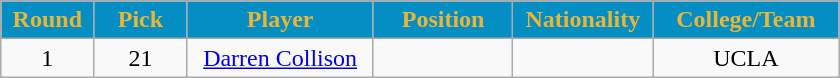<table class="wikitable sortable sortable">
<tr>
<th style="background:#048EC4; color:#ECB634" width="10%">Round</th>
<th style="background:#048EC4; color:#ECB634" width="10%">Pick</th>
<th style="background:#048EC4; color:#ECB634" width="20%">Player</th>
<th style="background:#048EC4; color:#ECB634" width="15%">Position</th>
<th style="background:#048EC4; color:#ECB634" width="15%">Nationality</th>
<th style="background:#048EC4; color:#ECB634" width="20%">College/Team</th>
</tr>
<tr style="text-align: center">
<td>1</td>
<td>21</td>
<td><a href='#'>Darren Collison</a></td>
<td></td>
<td></td>
<td>UCLA</td>
</tr>
</table>
